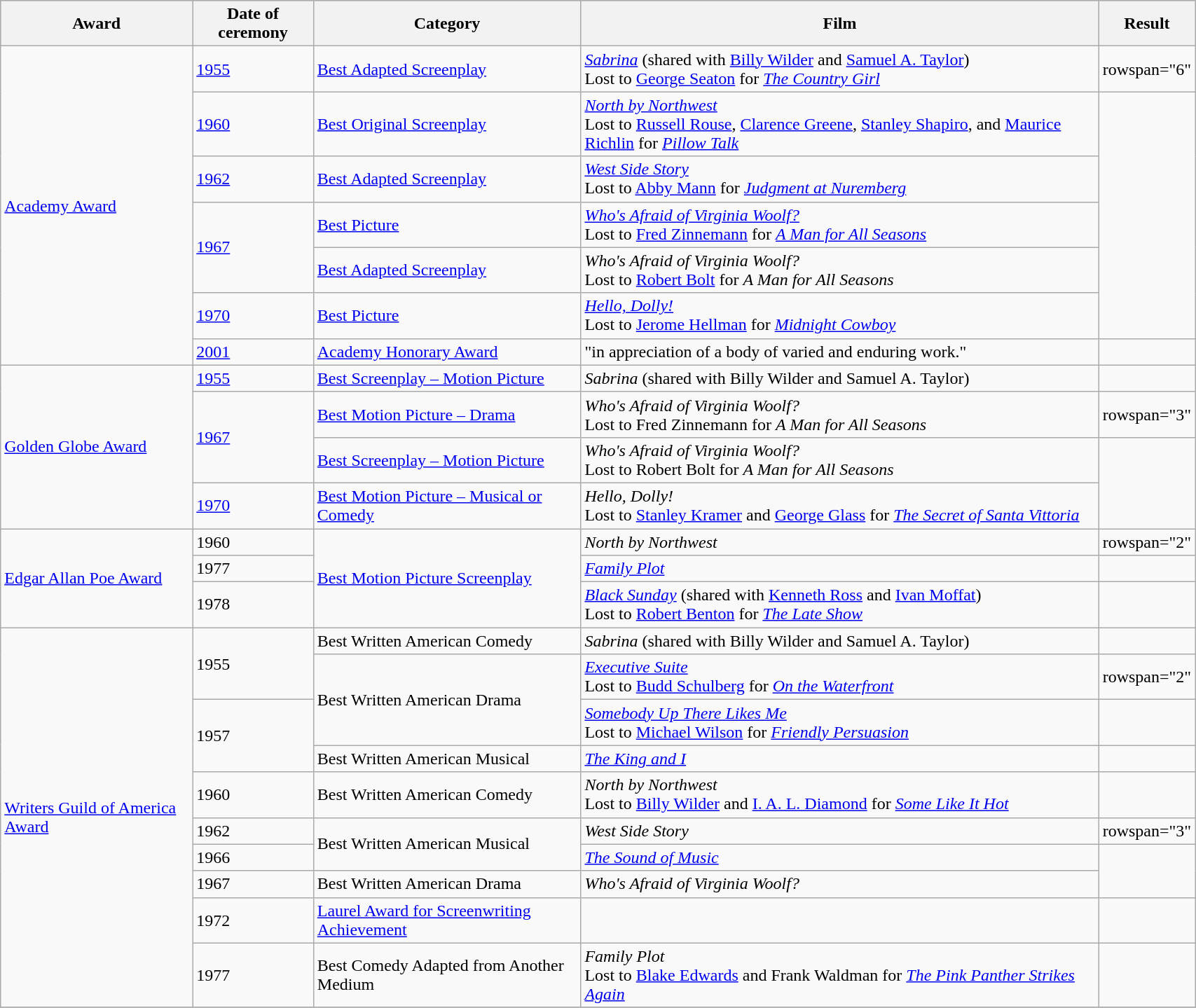<table class="wikitable" width="90%"O>
<tr style="background:#ccc; text-align:center;"lollooo>
<th>Award</th>
<th>Date of ceremony</th>
<th>Category</th>
<th>Film</th>
<th>Result</th>
</tr>
<tr>
<td rowspan="7"><a href='#'>Academy Award</a></td>
<td><a href='#'>1955</a></td>
<td><a href='#'>Best Adapted Screenplay</a></td>
<td><em><a href='#'>Sabrina</a></em> (shared with <a href='#'>Billy Wilder</a> and <a href='#'>Samuel A. Taylor</a>)<br>Lost to <a href='#'>George Seaton</a> for <em><a href='#'>The Country Girl</a></em></td>
<td>rowspan="6" </td>
</tr>
<tr>
<td><a href='#'>1960</a></td>
<td><a href='#'>Best Original Screenplay</a></td>
<td><em><a href='#'>North by Northwest</a></em><br>Lost to <a href='#'>Russell Rouse</a>, <a href='#'>Clarence Greene</a>, <a href='#'>Stanley Shapiro</a>, and <a href='#'>Maurice Richlin</a> for <em><a href='#'>Pillow Talk</a></em></td>
</tr>
<tr>
<td><a href='#'>1962</a></td>
<td><a href='#'>Best Adapted Screenplay</a></td>
<td><em><a href='#'>West Side Story</a></em><br>Lost to <a href='#'>Abby Mann</a> for <em><a href='#'>Judgment at Nuremberg</a></em></td>
</tr>
<tr>
<td rowspan="2"><a href='#'>1967</a></td>
<td><a href='#'>Best Picture</a></td>
<td><em><a href='#'>Who's Afraid of Virginia Woolf?</a></em><br>Lost to <a href='#'>Fred Zinnemann</a> for <em><a href='#'>A Man for All Seasons</a></em></td>
</tr>
<tr>
<td><a href='#'>Best Adapted Screenplay</a></td>
<td><em>Who's Afraid of Virginia Woolf?</em><br>Lost to <a href='#'>Robert Bolt</a> for <em>A Man for All Seasons</em></td>
</tr>
<tr>
<td><a href='#'>1970</a></td>
<td><a href='#'>Best Picture</a></td>
<td><em><a href='#'>Hello, Dolly!</a></em><br>Lost to <a href='#'>Jerome Hellman</a> for <em><a href='#'>Midnight Cowboy</a></em></td>
</tr>
<tr>
<td><a href='#'>2001</a></td>
<td><a href='#'>Academy Honorary Award</a></td>
<td>"in appreciation of a body of varied and enduring work."</td>
<td></td>
</tr>
<tr>
<td rowspan="4"><a href='#'>Golden Globe Award</a></td>
<td><a href='#'>1955</a></td>
<td><a href='#'>Best Screenplay – Motion Picture</a></td>
<td><em>Sabrina</em> (shared with Billy Wilder and Samuel A. Taylor)</td>
<td></td>
</tr>
<tr>
<td rowspan="2"><a href='#'>1967</a></td>
<td><a href='#'>Best Motion Picture – Drama</a></td>
<td><em>Who's Afraid of Virginia Woolf?</em><br>Lost to Fred Zinnemann for <em>A Man for All Seasons</em></td>
<td>rowspan="3" </td>
</tr>
<tr>
<td><a href='#'>Best Screenplay – Motion Picture</a></td>
<td><em>Who's Afraid of Virginia Woolf?</em><br>Lost to Robert Bolt for <em>A Man for All Seasons</em></td>
</tr>
<tr>
<td><a href='#'>1970</a></td>
<td><a href='#'>Best Motion Picture – Musical or Comedy</a></td>
<td><em>Hello, Dolly!</em><br>Lost to <a href='#'>Stanley Kramer</a> and <a href='#'>George Glass</a> for <em><a href='#'>The Secret of Santa Vittoria</a></em></td>
</tr>
<tr>
<td rowspan="3"><a href='#'>Edgar Allan Poe Award</a></td>
<td>1960</td>
<td rowspan="3"><a href='#'>Best Motion Picture Screenplay</a></td>
<td><em>North by Northwest</em></td>
<td>rowspan="2" </td>
</tr>
<tr>
<td>1977</td>
<td><em><a href='#'>Family Plot</a></em></td>
</tr>
<tr>
<td>1978</td>
<td><em><a href='#'>Black Sunday</a></em> (shared with <a href='#'>Kenneth Ross</a> and <a href='#'>Ivan Moffat</a>)<br>Lost to <a href='#'>Robert Benton</a> for <em><a href='#'>The Late Show</a></em></td>
<td></td>
</tr>
<tr>
<td rowspan="10"><a href='#'>Writers Guild of America Award</a></td>
<td rowspan="2">1955</td>
<td>Best Written American Comedy</td>
<td><em>Sabrina</em> (shared with Billy Wilder and Samuel A. Taylor)</td>
<td></td>
</tr>
<tr>
<td rowspan="2">Best Written American Drama</td>
<td><em><a href='#'>Executive Suite</a></em><br>Lost to <a href='#'>Budd Schulberg</a> for <em><a href='#'>On the Waterfront</a></em></td>
<td>rowspan="2" </td>
</tr>
<tr>
<td rowspan="2">1957</td>
<td><em><a href='#'>Somebody Up There Likes Me</a></em><br>Lost to <a href='#'>Michael Wilson</a> for <em><a href='#'>Friendly Persuasion</a></em></td>
</tr>
<tr>
<td>Best Written American Musical</td>
<td><em><a href='#'>The King and I</a></em></td>
<td></td>
</tr>
<tr>
<td>1960</td>
<td>Best Written American Comedy</td>
<td><em>North by Northwest</em><br>Lost to <a href='#'>Billy Wilder</a> and <a href='#'>I. A. L. Diamond</a> for <em><a href='#'>Some Like It Hot</a></em></td>
<td></td>
</tr>
<tr>
<td>1962</td>
<td rowspan="2">Best Written American Musical</td>
<td><em>West Side Story</em></td>
<td>rowspan="3" </td>
</tr>
<tr>
<td>1966</td>
<td><em><a href='#'>The Sound of Music</a></em></td>
</tr>
<tr>
<td>1967</td>
<td>Best Written American Drama</td>
<td><em>Who's Afraid of Virginia Woolf?</em></td>
</tr>
<tr>
<td>1972</td>
<td><a href='#'>Laurel Award for Screenwriting Achievement</a></td>
<td></td>
<td></td>
</tr>
<tr>
<td>1977</td>
<td>Best Comedy Adapted from Another Medium</td>
<td><em>Family Plot</em><br>Lost to <a href='#'>Blake Edwards</a> and Frank Waldman for <em><a href='#'>The Pink Panther Strikes Again</a></em></td>
<td></td>
</tr>
<tr>
</tr>
</table>
